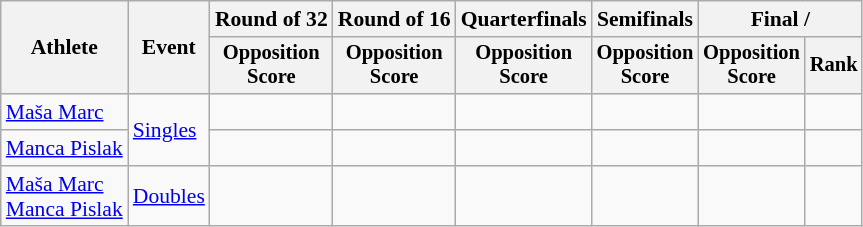<table class=wikitable style="font-size:90%">
<tr>
<th rowspan="2">Athlete</th>
<th rowspan="2">Event</th>
<th>Round of 32</th>
<th>Round of 16</th>
<th>Quarterfinals</th>
<th>Semifinals</th>
<th colspan=2>Final / </th>
</tr>
<tr style="font-size:95%">
<th>Opposition<br>Score</th>
<th>Opposition<br>Score</th>
<th>Opposition<br>Score</th>
<th>Opposition<br>Score</th>
<th>Opposition<br>Score</th>
<th>Rank</th>
</tr>
<tr align=center>
<td align=left><a href='#'>Maša Marc</a></td>
<td align=left rowspan=2><a href='#'>Singles</a></td>
<td></td>
<td></td>
<td></td>
<td></td>
<td></td>
<td></td>
</tr>
<tr align=center>
<td align=left><a href='#'>Manca Pislak</a></td>
<td></td>
<td></td>
<td></td>
<td></td>
<td></td>
<td></td>
</tr>
<tr align=center>
<td align=left><a href='#'>Maša Marc</a><br><a href='#'>Manca Pislak</a></td>
<td align=left><a href='#'>Doubles</a></td>
<td></td>
<td></td>
<td></td>
<td></td>
<td></td>
<td></td>
</tr>
</table>
